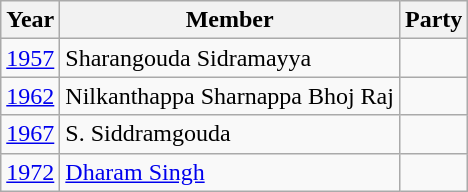<table class="wikitable sortable">
<tr>
<th>Year</th>
<th>Member</th>
<th colspan=2>Party</th>
</tr>
<tr>
<td><a href='#'>1957</a></td>
<td>Sharangouda Sidramayya</td>
<td></td>
</tr>
<tr>
<td><a href='#'>1962</a></td>
<td>Nilkanthappa Sharnappa Bhoj Raj</td>
<td></td>
</tr>
<tr>
<td><a href='#'>1967</a></td>
<td>S. Siddramgouda</td>
<td></td>
</tr>
<tr>
<td><a href='#'>1972</a></td>
<td><a href='#'>Dharam Singh</a></td>
<td></td>
</tr>
</table>
